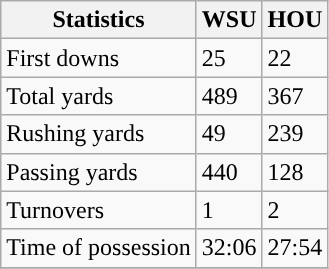<table class="wikitable" style="float: left;">
<tr>
<th>Statistics</th>
<th>WSU</th>
<th>HOU</th>
</tr>
<tr>
<td>First downs</td>
<td>25</td>
<td>22</td>
</tr>
<tr>
<td>Total yards</td>
<td>489</td>
<td>367</td>
</tr>
<tr>
<td>Rushing yards</td>
<td>49</td>
<td>239</td>
</tr>
<tr>
<td>Passing yards</td>
<td>440</td>
<td>128</td>
</tr>
<tr>
<td>Turnovers</td>
<td>1</td>
<td>2</td>
</tr>
<tr>
<td>Time of possession</td>
<td>32:06</td>
<td>27:54</td>
</tr>
<tr>
</tr>
</table>
